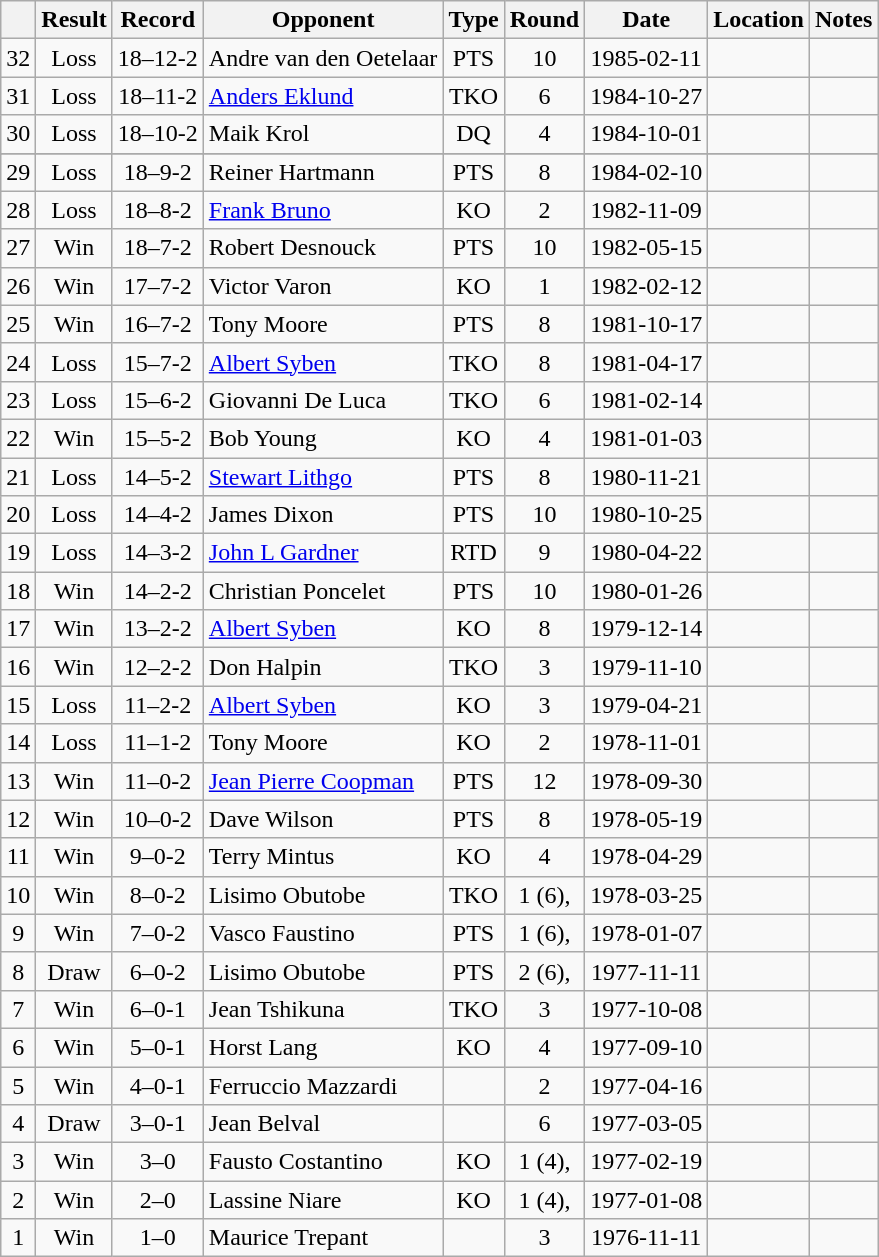<table class="wikitable" style="text-align:center">
<tr>
<th></th>
<th>Result</th>
<th>Record</th>
<th>Opponent</th>
<th>Type</th>
<th>Round</th>
<th>Date</th>
<th>Location</th>
<th>Notes</th>
</tr>
<tr>
<td>32</td>
<td>Loss</td>
<td>18–12-2</td>
<td style="text-align:left;"> Andre van den Oetelaar</td>
<td>PTS</td>
<td>10</td>
<td>1985-02-11</td>
<td style="text-align:left;"> </td>
<td style="text-align:left;"></td>
</tr>
<tr>
<td>31</td>
<td>Loss</td>
<td>18–11-2</td>
<td style="text-align:left;"> <a href='#'>Anders Eklund</a></td>
<td>TKO</td>
<td>6</td>
<td>1984-10-27</td>
<td style="text-align:left;"> </td>
<td></td>
</tr>
<tr>
<td>30</td>
<td>Loss</td>
<td>18–10-2</td>
<td style="text-align:left;"> Maik Krol</td>
<td>DQ</td>
<td>4</td>
<td>1984-10-01</td>
<td style="text-align:left;"> </td>
<td style="text-align:left;"></td>
</tr>
<tr>
</tr>
<tr>
<td>29</td>
<td>Loss</td>
<td>18–9-2</td>
<td style="text-align:left;"> Reiner Hartmann</td>
<td>PTS</td>
<td>8</td>
<td>1984-02-10</td>
<td style="text-align:left;"> </td>
<td></td>
</tr>
<tr>
<td>28</td>
<td>Loss</td>
<td>18–8-2</td>
<td style="text-align:left;"> <a href='#'>Frank Bruno</a></td>
<td>KO</td>
<td>2</td>
<td>1982-11-09</td>
<td style="text-align:left;"> </td>
<td></td>
</tr>
<tr>
<td>27</td>
<td>Win</td>
<td>18–7-2</td>
<td style="text-align:left;"> Robert Desnouck</td>
<td>PTS</td>
<td>10</td>
<td>1982-05-15</td>
<td style="text-align:left;"> </td>
<td style="text-align:left;"></td>
</tr>
<tr>
<td>26</td>
<td>Win</td>
<td>17–7-2</td>
<td style="text-align:left;"> Victor Varon</td>
<td>KO</td>
<td>1</td>
<td>1982-02-12</td>
<td style="text-align:left;"> </td>
<td></td>
</tr>
<tr>
<td>25</td>
<td>Win</td>
<td>16–7-2</td>
<td style="text-align:left;"> Tony Moore</td>
<td>PTS</td>
<td>8</td>
<td>1981-10-17</td>
<td style="text-align:left;"> </td>
<td></td>
</tr>
<tr>
<td>24</td>
<td>Loss</td>
<td>15–7-2</td>
<td style="text-align:left;"> <a href='#'>Albert Syben</a></td>
<td>TKO</td>
<td>8</td>
<td>1981-04-17</td>
<td style="text-align:left;"> </td>
<td style="text-align:left;"></td>
</tr>
<tr>
<td>23</td>
<td>Loss</td>
<td>15–6-2</td>
<td style="text-align:left;"> Giovanni De Luca</td>
<td>TKO</td>
<td>6</td>
<td>1981-02-14</td>
<td style="text-align:left;"> </td>
<td></td>
</tr>
<tr>
<td>22</td>
<td>Win</td>
<td>15–5-2</td>
<td style="text-align:left;"> Bob Young</td>
<td>KO</td>
<td>4</td>
<td>1981-01-03</td>
<td style="text-align:left;"> </td>
<td style="text-align:left;"></td>
</tr>
<tr>
<td>21</td>
<td>Loss</td>
<td>14–5-2</td>
<td style="text-align:left;"> <a href='#'>Stewart Lithgo</a></td>
<td>PTS</td>
<td>8</td>
<td>1980-11-21</td>
<td style="text-align:left;"> </td>
<td></td>
</tr>
<tr>
<td>20</td>
<td>Loss</td>
<td>14–4-2</td>
<td style="text-align:left;"> James Dixon</td>
<td>PTS</td>
<td>10</td>
<td>1980-10-25</td>
<td style="text-align:left;"> </td>
<td></td>
</tr>
<tr>
<td>19</td>
<td>Loss</td>
<td>14–3-2</td>
<td style="text-align:left;"> <a href='#'>John L Gardner</a></td>
<td>RTD</td>
<td>9</td>
<td>1980-04-22</td>
<td style="text-align:left;"> </td>
<td style="text-align:left;"></td>
</tr>
<tr>
<td>18</td>
<td>Win</td>
<td>14–2-2</td>
<td style="text-align:left;"> Christian Poncelet</td>
<td>PTS</td>
<td>10</td>
<td>1980-01-26</td>
<td style="text-align:left;"> </td>
<td></td>
</tr>
<tr>
<td>17</td>
<td>Win</td>
<td>13–2-2</td>
<td style="text-align:left;"> <a href='#'>Albert Syben</a></td>
<td>KO</td>
<td>8</td>
<td>1979-12-14</td>
<td style="text-align:left;"> </td>
<td style="text-align:left;"></td>
</tr>
<tr>
<td>16</td>
<td>Win</td>
<td>12–2-2</td>
<td style="text-align:left;"> 	Don Halpin</td>
<td>TKO</td>
<td>3</td>
<td>1979-11-10</td>
<td style="text-align:left;"> </td>
<td></td>
</tr>
<tr>
<td>15</td>
<td>Loss</td>
<td>11–2-2</td>
<td style="text-align:left;"> 	<a href='#'>Albert Syben</a></td>
<td>KO</td>
<td>3</td>
<td>1979-04-21</td>
<td style="text-align:left;"> </td>
<td style="text-align:left;"></td>
</tr>
<tr>
<td>14</td>
<td>Loss</td>
<td>11–1-2</td>
<td style="text-align:left;"> Tony Moore</td>
<td>KO</td>
<td>2</td>
<td>1978-11-01</td>
<td style="text-align:left;"> </td>
<td></td>
</tr>
<tr>
<td>13</td>
<td>Win</td>
<td>11–0-2</td>
<td style="text-align:left;"> <a href='#'>Jean Pierre Coopman</a></td>
<td>PTS</td>
<td>12</td>
<td>1978-09-30</td>
<td style="text-align:left;"> </td>
<td style="text-align:left;"></td>
</tr>
<tr>
<td>12</td>
<td>Win</td>
<td>10–0-2</td>
<td style="text-align:left;"> Dave Wilson</td>
<td>PTS</td>
<td>8</td>
<td>1978-05-19</td>
<td style="text-align:left;"> </td>
<td></td>
</tr>
<tr>
<td>11</td>
<td>Win</td>
<td>9–0-2</td>
<td style="text-align:left;"> Terry Mintus</td>
<td>KO</td>
<td>4</td>
<td>1978-04-29</td>
<td style="text-align:left;"> </td>
<td></td>
</tr>
<tr>
<td>10</td>
<td>Win</td>
<td>8–0-2</td>
<td style="text-align:left;"> Lisimo Obutobe</td>
<td>TKO</td>
<td>1 (6), </td>
<td>1978-03-25</td>
<td style="text-align:left;"> </td>
<td></td>
</tr>
<tr>
<td>9</td>
<td>Win</td>
<td>7–0-2</td>
<td style="text-align:left;"> Vasco Faustino</td>
<td>PTS</td>
<td>1 (6), </td>
<td>1978-01-07</td>
<td style="text-align:left;"> </td>
<td></td>
</tr>
<tr>
<td>8</td>
<td>Draw</td>
<td>6–0-2</td>
<td style="text-align:left;"> Lisimo Obutobe</td>
<td>PTS</td>
<td>2 (6), </td>
<td>1977-11-11</td>
<td style="text-align:left;"> </td>
<td></td>
</tr>
<tr>
<td>7</td>
<td>Win</td>
<td>6–0-1</td>
<td style="text-align:left;"> Jean Tshikuna</td>
<td>TKO</td>
<td>3</td>
<td>1977-10-08</td>
<td style="text-align:left;"> </td>
<td></td>
</tr>
<tr>
<td>6</td>
<td>Win</td>
<td>5–0-1</td>
<td style="text-align:left;"> Horst Lang</td>
<td>KO</td>
<td>4</td>
<td>1977-09-10</td>
<td style="text-align:left;"> </td>
<td></td>
</tr>
<tr>
<td>5</td>
<td>Win</td>
<td>4–0-1</td>
<td style="text-align:left;"> Ferruccio Mazzardi</td>
<td></td>
<td>2</td>
<td>1977-04-16</td>
<td style="text-align:left;"> </td>
<td></td>
</tr>
<tr>
<td>4</td>
<td>Draw</td>
<td>3–0-1</td>
<td style="text-align:left;"> Jean Belval</td>
<td></td>
<td>6</td>
<td>1977-03-05</td>
<td style="text-align:left;"> </td>
<td></td>
</tr>
<tr>
<td>3</td>
<td>Win</td>
<td>3–0</td>
<td style="text-align:left;"> Fausto Costantino</td>
<td>KO</td>
<td>1 (4), </td>
<td>1977-02-19</td>
<td style="text-align:left;"> </td>
<td></td>
</tr>
<tr>
<td>2</td>
<td>Win</td>
<td>2–0</td>
<td style="text-align:left;"> Lassine Niare</td>
<td>KO</td>
<td>1 (4), </td>
<td>1977-01-08</td>
<td style="text-align:left;"> </td>
<td></td>
</tr>
<tr>
<td>1</td>
<td>Win</td>
<td>1–0</td>
<td style="text-align:left;"> Maurice Trepant</td>
<td></td>
<td>3</td>
<td>1976-11-11</td>
<td style="text-align:left;"> </td>
<td></td>
</tr>
</table>
